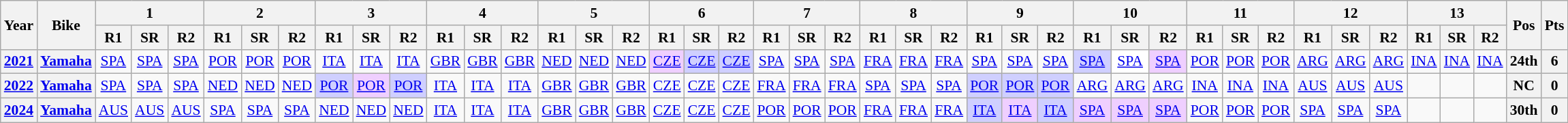<table class="wikitable" style="text-align:center; font-size:90%">
<tr>
<th valign="middle" rowspan=2>Year</th>
<th valign="middle" rowspan=2>Bike</th>
<th colspan=3>1</th>
<th colspan=3>2</th>
<th colspan=3>3</th>
<th colspan=3>4</th>
<th colspan=3>5</th>
<th colspan=3>6</th>
<th colspan=3>7</th>
<th colspan=3>8</th>
<th colspan=3>9</th>
<th colspan=3>10</th>
<th colspan=3>11</th>
<th colspan=3>12</th>
<th colspan=3>13</th>
<th rowspan=2>Pos</th>
<th rowspan=2>Pts</th>
</tr>
<tr>
<th>R1</th>
<th>SR</th>
<th>R2</th>
<th>R1</th>
<th>SR</th>
<th>R2</th>
<th>R1</th>
<th>SR</th>
<th>R2</th>
<th>R1</th>
<th>SR</th>
<th>R2</th>
<th>R1</th>
<th>SR</th>
<th>R2</th>
<th>R1</th>
<th>SR</th>
<th>R2</th>
<th>R1</th>
<th>SR</th>
<th>R2</th>
<th>R1</th>
<th>SR</th>
<th>R2</th>
<th>R1</th>
<th>SR</th>
<th>R2</th>
<th>R1</th>
<th>SR</th>
<th>R2</th>
<th>R1</th>
<th>SR</th>
<th>R2</th>
<th>R1</th>
<th>SR</th>
<th>R2</th>
<th>R1</th>
<th>SR</th>
<th>R2</th>
</tr>
<tr>
<th><a href='#'>2021</a></th>
<th><a href='#'>Yamaha</a></th>
<td><a href='#'>SPA</a></td>
<td><a href='#'>SPA</a></td>
<td><a href='#'>SPA</a></td>
<td><a href='#'>POR</a></td>
<td><a href='#'>POR</a></td>
<td><a href='#'>POR</a></td>
<td><a href='#'>ITA</a></td>
<td><a href='#'>ITA</a></td>
<td><a href='#'>ITA</a></td>
<td><a href='#'>GBR</a></td>
<td><a href='#'>GBR</a></td>
<td><a href='#'>GBR</a></td>
<td><a href='#'>NED</a></td>
<td><a href='#'>NED</a></td>
<td><a href='#'>NED</a></td>
<td style="background:#efcfff;"><a href='#'>CZE</a><br></td>
<td style="background:#cfcfff;"><a href='#'>CZE</a><br></td>
<td style="background:#cfcfff;"><a href='#'>CZE</a><br></td>
<td><a href='#'>SPA</a></td>
<td><a href='#'>SPA</a></td>
<td><a href='#'>SPA</a></td>
<td><a href='#'>FRA</a></td>
<td><a href='#'>FRA</a></td>
<td><a href='#'>FRA</a></td>
<td><a href='#'>SPA</a></td>
<td><a href='#'>SPA</a></td>
<td><a href='#'>SPA</a></td>
<td style="background:#cfcfff;"><a href='#'>SPA</a><br></td>
<td style="background:#ffffff;"><a href='#'>SPA</a><br></td>
<td style="background:#efcfff;"><a href='#'>SPA</a><br></td>
<td><a href='#'>POR</a></td>
<td><a href='#'>POR</a></td>
<td><a href='#'>POR</a></td>
<td><a href='#'>ARG</a></td>
<td><a href='#'>ARG</a></td>
<td><a href='#'>ARG</a></td>
<td><a href='#'>INA</a></td>
<td><a href='#'>INA</a></td>
<td><a href='#'>INA</a></td>
<th>24th</th>
<th>6</th>
</tr>
<tr>
<th><a href='#'>2022</a></th>
<th><a href='#'>Yamaha</a></th>
<td><a href='#'>SPA</a></td>
<td><a href='#'>SPA</a></td>
<td><a href='#'>SPA</a></td>
<td><a href='#'>NED</a></td>
<td><a href='#'>NED</a></td>
<td><a href='#'>NED</a></td>
<td style="background:#cfcfff;"><a href='#'>POR</a><br></td>
<td style="background:#Efcfff;"><a href='#'>POR</a><br></td>
<td style="background:#cfcfff;"><a href='#'>POR</a><br></td>
<td><a href='#'>ITA</a></td>
<td><a href='#'>ITA</a></td>
<td><a href='#'>ITA</a></td>
<td><a href='#'>GBR</a></td>
<td><a href='#'>GBR</a></td>
<td><a href='#'>GBR</a></td>
<td><a href='#'>CZE</a></td>
<td><a href='#'>CZE</a></td>
<td><a href='#'>CZE</a></td>
<td><a href='#'>FRA</a></td>
<td><a href='#'>FRA</a></td>
<td><a href='#'>FRA</a></td>
<td><a href='#'>SPA</a></td>
<td><a href='#'>SPA</a></td>
<td><a href='#'>SPA</a></td>
<td style="background:#cfcfff;"><a href='#'>POR</a><br></td>
<td style="background:#cfcfff;"><a href='#'>POR</a><br></td>
<td style="background:#cfcfff;"><a href='#'>POR</a><br></td>
<td><a href='#'>ARG</a></td>
<td><a href='#'>ARG</a></td>
<td><a href='#'>ARG</a></td>
<td><a href='#'>INA</a></td>
<td><a href='#'>INA</a></td>
<td><a href='#'>INA</a></td>
<td><a href='#'>AUS</a></td>
<td><a href='#'>AUS</a></td>
<td><a href='#'>AUS</a></td>
<td></td>
<td></td>
<td></td>
<th>NC</th>
<th>0</th>
</tr>
<tr>
<th><a href='#'>2024</a></th>
<th><a href='#'>Yamaha</a></th>
<td><a href='#'>AUS</a></td>
<td><a href='#'>AUS</a></td>
<td><a href='#'>AUS</a></td>
<td><a href='#'>SPA</a></td>
<td><a href='#'>SPA</a></td>
<td><a href='#'>SPA</a></td>
<td><a href='#'>NED</a></td>
<td><a href='#'>NED</a></td>
<td><a href='#'>NED</a></td>
<td><a href='#'>ITA</a></td>
<td><a href='#'>ITA</a></td>
<td><a href='#'>ITA</a></td>
<td><a href='#'>GBR</a></td>
<td><a href='#'>GBR</a></td>
<td><a href='#'>GBR</a></td>
<td><a href='#'>CZE</a></td>
<td><a href='#'>CZE</a></td>
<td><a href='#'>CZE</a></td>
<td><a href='#'>POR</a></td>
<td><a href='#'>POR</a></td>
<td><a href='#'>POR</a></td>
<td><a href='#'>FRA</a></td>
<td><a href='#'>FRA</a></td>
<td><a href='#'>FRA</a></td>
<td style="background:#CFCFFF;"><a href='#'>ITA</a><br></td>
<td style="background:#EFCFFF;"><a href='#'>ITA</a><br></td>
<td style="background:#CFCFFF;"><a href='#'>ITA</a><br></td>
<td style="background:#EFCFFF;"><a href='#'>SPA</a><br></td>
<td style="background:#EFCFFF;"><a href='#'>SPA</a><br></td>
<td style="background:#EFCFFF;"><a href='#'>SPA</a><br></td>
<td><a href='#'>POR</a></td>
<td><a href='#'>POR</a></td>
<td><a href='#'>POR</a></td>
<td><a href='#'>SPA</a></td>
<td><a href='#'>SPA</a></td>
<td><a href='#'>SPA</a></td>
<td></td>
<td></td>
<td></td>
<th>30th</th>
<th>0</th>
</tr>
</table>
